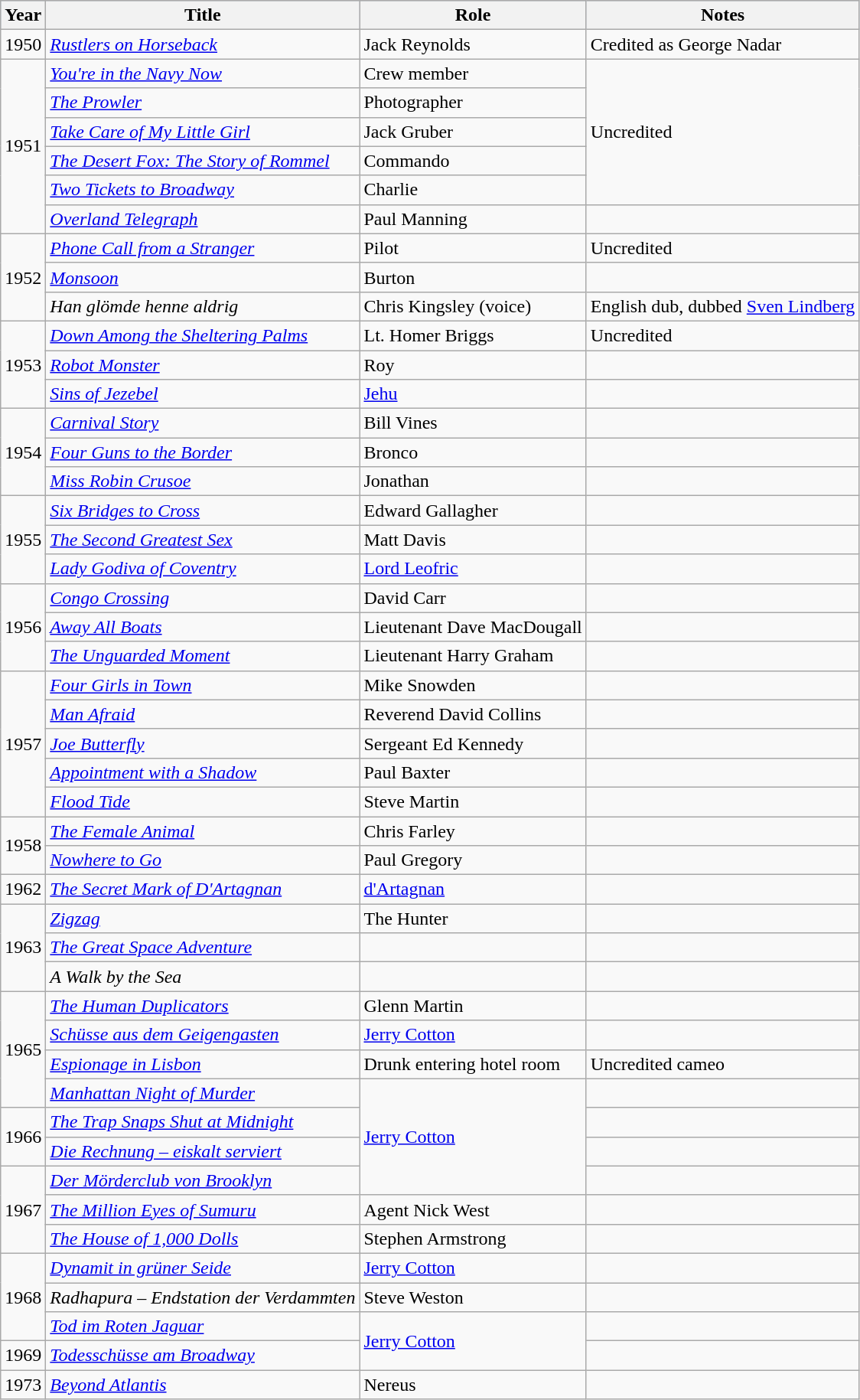<table class="wikitable">
<tr style="background:#b0c4de; text-align:center;">
<th>Year</th>
<th>Title</th>
<th>Role</th>
<th>Notes</th>
</tr>
<tr>
<td>1950</td>
<td><em><a href='#'>Rustlers on Horseback</a></em></td>
<td>Jack Reynolds</td>
<td>Credited as George Nadar</td>
</tr>
<tr>
<td rowspan="6">1951</td>
<td><em><a href='#'>You're in the Navy Now</a></em></td>
<td>Crew member</td>
<td rowspan="5">Uncredited</td>
</tr>
<tr>
<td><em><a href='#'>The Prowler</a></em></td>
<td>Photographer</td>
</tr>
<tr>
<td><em><a href='#'>Take Care of My Little Girl</a></em></td>
<td>Jack Gruber</td>
</tr>
<tr>
<td><em><a href='#'>The Desert Fox: The Story of Rommel</a></em></td>
<td>Commando</td>
</tr>
<tr>
<td><em><a href='#'>Two Tickets to Broadway</a></em></td>
<td>Charlie</td>
</tr>
<tr>
<td><em><a href='#'>Overland Telegraph</a></em></td>
<td>Paul Manning</td>
<td></td>
</tr>
<tr>
<td rowspan="3">1952</td>
<td><em><a href='#'>Phone Call from a Stranger</a></em></td>
<td>Pilot</td>
<td>Uncredited</td>
</tr>
<tr>
<td><em><a href='#'>Monsoon</a></em></td>
<td>Burton</td>
<td></td>
</tr>
<tr>
<td><em>Han glömde henne aldrig</em></td>
<td>Chris Kingsley (voice)</td>
<td>English dub, dubbed <a href='#'>Sven Lindberg</a></td>
</tr>
<tr>
<td rowspan="3">1953</td>
<td><em><a href='#'>Down Among the Sheltering Palms</a></em></td>
<td>Lt. Homer Briggs</td>
<td>Uncredited</td>
</tr>
<tr>
<td><em><a href='#'>Robot Monster</a></em></td>
<td>Roy</td>
<td></td>
</tr>
<tr>
<td><em><a href='#'>Sins of Jezebel</a></em></td>
<td><a href='#'>Jehu</a></td>
<td></td>
</tr>
<tr>
<td rowspan="3">1954</td>
<td><em><a href='#'>Carnival Story</a></em></td>
<td>Bill Vines</td>
<td></td>
</tr>
<tr>
<td><em><a href='#'>Four Guns to the Border</a></em></td>
<td>Bronco</td>
<td></td>
</tr>
<tr>
<td><em><a href='#'>Miss Robin Crusoe</a></em></td>
<td>Jonathan</td>
<td></td>
</tr>
<tr>
<td rowspan="3">1955</td>
<td><em><a href='#'>Six Bridges to Cross</a></em></td>
<td>Edward Gallagher</td>
<td></td>
</tr>
<tr>
<td><em><a href='#'>The Second Greatest Sex</a></em></td>
<td>Matt Davis</td>
<td></td>
</tr>
<tr>
<td><em><a href='#'>Lady Godiva of Coventry</a></em></td>
<td><a href='#'>Lord Leofric</a></td>
<td></td>
</tr>
<tr>
<td rowspan="3">1956</td>
<td><em><a href='#'>Congo Crossing</a></em></td>
<td>David Carr</td>
<td></td>
</tr>
<tr>
<td><em><a href='#'>Away All Boats</a></em></td>
<td>Lieutenant Dave MacDougall</td>
<td></td>
</tr>
<tr>
<td><em><a href='#'>The Unguarded Moment</a></em></td>
<td>Lieutenant Harry Graham</td>
<td></td>
</tr>
<tr>
<td rowspan="5">1957</td>
<td><em><a href='#'>Four Girls in Town</a></em></td>
<td>Mike Snowden</td>
<td></td>
</tr>
<tr>
<td><em><a href='#'>Man Afraid</a></em></td>
<td>Reverend David Collins</td>
<td></td>
</tr>
<tr>
<td><em><a href='#'>Joe Butterfly</a></em></td>
<td>Sergeant Ed Kennedy</td>
<td></td>
</tr>
<tr>
<td><em><a href='#'>Appointment with a Shadow</a></em></td>
<td>Paul Baxter</td>
<td></td>
</tr>
<tr>
<td><em><a href='#'>Flood Tide</a></em></td>
<td>Steve Martin</td>
<td></td>
</tr>
<tr>
<td rowspan="2">1958</td>
<td><em><a href='#'>The Female Animal</a></em></td>
<td>Chris Farley</td>
<td></td>
</tr>
<tr>
<td><em><a href='#'>Nowhere to Go</a></em></td>
<td>Paul Gregory</td>
<td></td>
</tr>
<tr>
<td>1962</td>
<td><em><a href='#'>The Secret Mark of D'Artagnan</a></em></td>
<td><a href='#'>d'Artagnan</a></td>
<td></td>
</tr>
<tr>
<td rowspan="3">1963</td>
<td><em><a href='#'>Zigzag</a></em></td>
<td>The Hunter</td>
<td></td>
</tr>
<tr>
<td><em><a href='#'>The Great Space Adventure</a></em></td>
<td></td>
<td></td>
</tr>
<tr>
<td><em>A Walk by the Sea</em></td>
<td></td>
<td></td>
</tr>
<tr>
<td rowspan="4">1965</td>
<td><em><a href='#'>The Human Duplicators</a></em></td>
<td>Glenn Martin</td>
<td></td>
</tr>
<tr>
<td><em><a href='#'>Schüsse aus dem Geigengasten</a></em></td>
<td><a href='#'>Jerry Cotton</a></td>
<td></td>
</tr>
<tr>
<td><em><a href='#'>Espionage in Lisbon</a></em></td>
<td>Drunk entering hotel room</td>
<td>Uncredited cameo</td>
</tr>
<tr>
<td><em><a href='#'>Manhattan Night of Murder</a></em></td>
<td rowspan="4"><a href='#'>Jerry Cotton</a></td>
<td></td>
</tr>
<tr>
<td rowspan="2">1966</td>
<td><em><a href='#'>The Trap Snaps Shut at Midnight</a></em></td>
<td></td>
</tr>
<tr>
<td><em><a href='#'>Die Rechnung – eiskalt serviert</a></em></td>
<td></td>
</tr>
<tr>
<td rowspan="3">1967</td>
<td><em><a href='#'>Der Mörderclub von Brooklyn</a></em></td>
<td></td>
</tr>
<tr>
<td><em><a href='#'>The Million Eyes of Sumuru</a></em></td>
<td>Agent Nick West</td>
<td></td>
</tr>
<tr>
<td><em><a href='#'>The House of 1,000 Dolls</a></em></td>
<td>Stephen Armstrong</td>
<td></td>
</tr>
<tr>
<td rowspan="3">1968</td>
<td><em><a href='#'>Dynamit in grüner Seide</a></em></td>
<td><a href='#'>Jerry Cotton</a></td>
<td></td>
</tr>
<tr>
<td><em>Radhapura – Endstation der Verdammten</em></td>
<td>Steve Weston</td>
<td></td>
</tr>
<tr>
<td><em><a href='#'>Tod im Roten Jaguar</a></em></td>
<td rowspan="2"><a href='#'>Jerry Cotton</a></td>
<td></td>
</tr>
<tr>
<td>1969</td>
<td><em><a href='#'>Todesschüsse am Broadway</a></em></td>
<td></td>
</tr>
<tr>
<td>1973</td>
<td><em><a href='#'>Beyond Atlantis</a></em></td>
<td>Nereus</td>
<td></td>
</tr>
</table>
